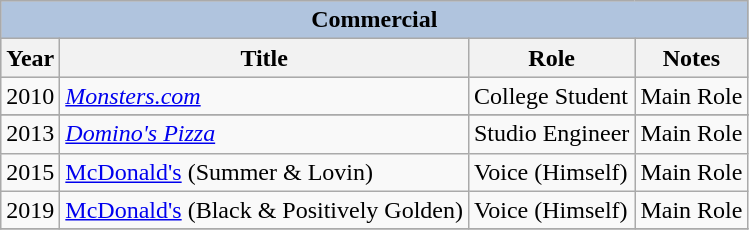<table class="wikitable">
<tr style="background:#ccc; text-align:center;">
<th colspan="4" style="background: LightSteelBlue;">Commercial</th>
</tr>
<tr style="background:#ccc; text-align:center;">
<th>Year</th>
<th>Title</th>
<th>Role</th>
<th>Notes</th>
</tr>
<tr>
<td>2010</td>
<td><em><a href='#'>Monsters.com</a></em></td>
<td>College Student</td>
<td>Main Role</td>
</tr>
<tr>
</tr>
<tr>
<td>2013</td>
<td><em><a href='#'>Domino's Pizza</a></em></td>
<td>Studio Engineer</td>
<td>Main Role</td>
</tr>
<tr>
<td>2015</td>
<td><a href='#'>McDonald's</a> (Summer & Lovin)</td>
<td>Voice (Himself)</td>
<td>Main Role</td>
</tr>
<tr>
<td>2019</td>
<td><a href='#'>McDonald's</a> (Black & Positively Golden)</td>
<td>Voice (Himself)</td>
<td>Main Role</td>
</tr>
<tr>
</tr>
</table>
